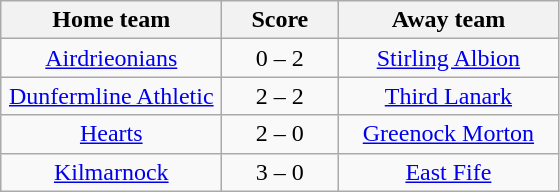<table class="wikitable" style="text-align: center">
<tr>
<th width=140>Home team</th>
<th width=70>Score</th>
<th width=140>Away team</th>
</tr>
<tr>
<td><a href='#'>Airdrieonians</a></td>
<td>0 – 2</td>
<td><a href='#'>Stirling Albion</a></td>
</tr>
<tr>
<td><a href='#'>Dunfermline Athletic</a></td>
<td>2 – 2</td>
<td><a href='#'>Third Lanark</a></td>
</tr>
<tr>
<td><a href='#'>Hearts</a></td>
<td>2 – 0</td>
<td><a href='#'>Greenock Morton</a></td>
</tr>
<tr>
<td><a href='#'>Kilmarnock</a></td>
<td>3 – 0</td>
<td><a href='#'>East Fife</a></td>
</tr>
</table>
